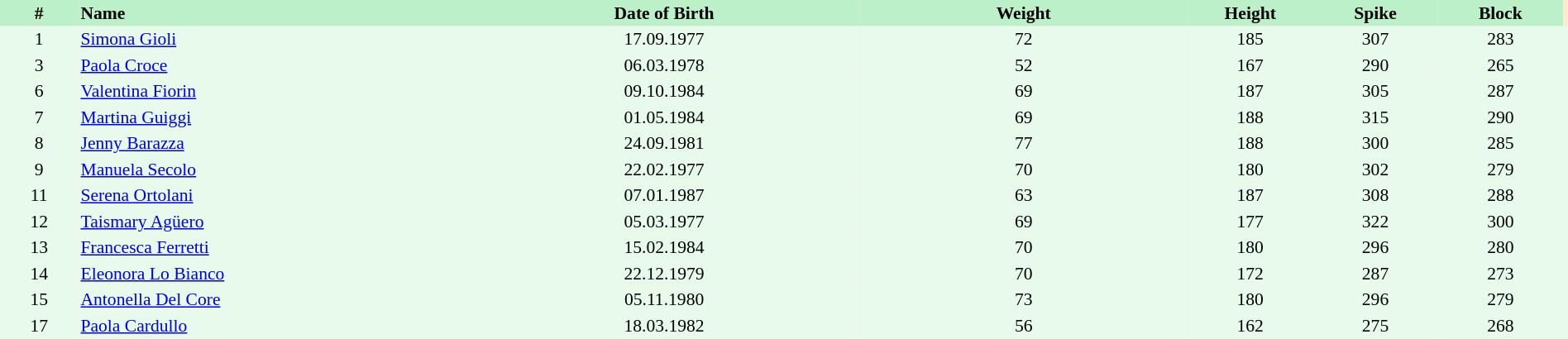<table border=0 cellpadding=2 cellspacing=0  |- bgcolor=#FFECCE style="text-align:center; font-size:90%;" width=100%>
<tr bgcolor=#BBF0C9>
<th width=5%>#</th>
<th width=25% align=left>Name</th>
<th width=25%>Date of Birth</th>
<th width=21%>Weight</th>
<th width=8%>Height</th>
<th width=8%>Spike</th>
<th width=8%>Block</th>
</tr>
<tr bgcolor=#E7FAEC>
<td>1</td>
<td align=left><a href='#'>Simona Gioli</a></td>
<td>17.09.1977</td>
<td>72</td>
<td>185</td>
<td>307</td>
<td>283</td>
<td></td>
</tr>
<tr bgcolor=#E7FAEC>
<td>3</td>
<td align=left><a href='#'>Paola Croce</a></td>
<td>06.03.1978</td>
<td>52</td>
<td>167</td>
<td>290</td>
<td>265</td>
<td></td>
</tr>
<tr bgcolor=#E7FAEC>
<td>6</td>
<td align=left><a href='#'>Valentina Fiorin</a></td>
<td>09.10.1984</td>
<td>69</td>
<td>187</td>
<td>305</td>
<td>287</td>
<td></td>
</tr>
<tr bgcolor=#E7FAEC>
<td>7</td>
<td align=left><a href='#'>Martina Guiggi</a></td>
<td>01.05.1984</td>
<td>69</td>
<td>188</td>
<td>315</td>
<td>290</td>
<td></td>
</tr>
<tr bgcolor=#E7FAEC>
<td>8</td>
<td align=left><a href='#'>Jenny Barazza</a></td>
<td>24.09.1981</td>
<td>77</td>
<td>188</td>
<td>300</td>
<td>285</td>
<td></td>
</tr>
<tr bgcolor=#E7FAEC>
<td>9</td>
<td align=left><a href='#'>Manuela Secolo</a></td>
<td>22.02.1977</td>
<td>70</td>
<td>180</td>
<td>302</td>
<td>279</td>
<td></td>
</tr>
<tr bgcolor=#E7FAEC>
<td>11</td>
<td align=left><a href='#'>Serena Ortolani</a></td>
<td>07.01.1987</td>
<td>63</td>
<td>187</td>
<td>308</td>
<td>288</td>
<td></td>
</tr>
<tr bgcolor=#E7FAEC>
<td>12</td>
<td align=left><a href='#'>Taismary Agüero</a></td>
<td>05.03.1977</td>
<td>69</td>
<td>177</td>
<td>322</td>
<td>300</td>
<td></td>
</tr>
<tr bgcolor=#E7FAEC>
<td>13</td>
<td align=left><a href='#'>Francesca Ferretti</a></td>
<td>15.02.1984</td>
<td>70</td>
<td>180</td>
<td>296</td>
<td>280</td>
<td></td>
</tr>
<tr bgcolor=#E7FAEC>
<td>14</td>
<td align=left><a href='#'>Eleonora Lo Bianco</a></td>
<td>22.12.1979</td>
<td>70</td>
<td>172</td>
<td>287</td>
<td>273</td>
<td></td>
</tr>
<tr bgcolor=#E7FAEC>
<td>15</td>
<td align=left><a href='#'>Antonella Del Core</a></td>
<td>05.11.1980</td>
<td>73</td>
<td>180</td>
<td>296</td>
<td>279</td>
<td></td>
</tr>
<tr bgcolor=#E7FAEC>
<td>17</td>
<td align=left><a href='#'>Paola Cardullo</a></td>
<td>18.03.1982</td>
<td>56</td>
<td>162</td>
<td>275</td>
<td>268</td>
<td></td>
</tr>
</table>
